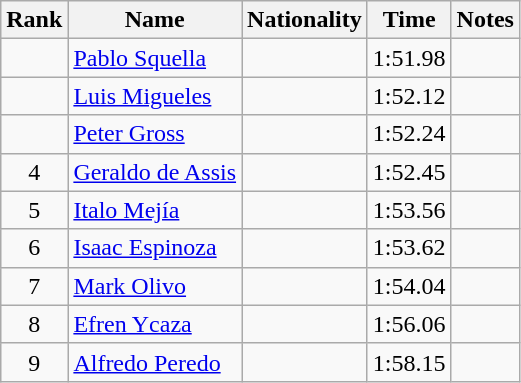<table class="wikitable sortable" style="text-align:center">
<tr>
<th>Rank</th>
<th>Name</th>
<th>Nationality</th>
<th>Time</th>
<th>Notes</th>
</tr>
<tr>
<td></td>
<td align=left><a href='#'>Pablo Squella</a></td>
<td align=left></td>
<td>1:51.98</td>
<td></td>
</tr>
<tr>
<td></td>
<td align=left><a href='#'>Luis Migueles</a></td>
<td align=left></td>
<td>1:52.12</td>
<td></td>
</tr>
<tr>
<td></td>
<td align=left><a href='#'>Peter Gross</a></td>
<td align=left></td>
<td>1:52.24</td>
<td></td>
</tr>
<tr>
<td>4</td>
<td align=left><a href='#'>Geraldo de Assis</a></td>
<td align=left></td>
<td>1:52.45</td>
<td></td>
</tr>
<tr>
<td>5</td>
<td align=left><a href='#'>Italo Mejía</a></td>
<td align=left></td>
<td>1:53.56</td>
<td></td>
</tr>
<tr>
<td>6</td>
<td align=left><a href='#'>Isaac Espinoza</a></td>
<td align=left></td>
<td>1:53.62</td>
<td></td>
</tr>
<tr>
<td>7</td>
<td align=left><a href='#'>Mark Olivo</a></td>
<td align=left></td>
<td>1:54.04</td>
<td></td>
</tr>
<tr>
<td>8</td>
<td align=left><a href='#'>Efren Ycaza</a></td>
<td align=left></td>
<td>1:56.06</td>
<td></td>
</tr>
<tr>
<td>9</td>
<td align=left><a href='#'>Alfredo Peredo</a></td>
<td align=left></td>
<td>1:58.15</td>
<td></td>
</tr>
</table>
